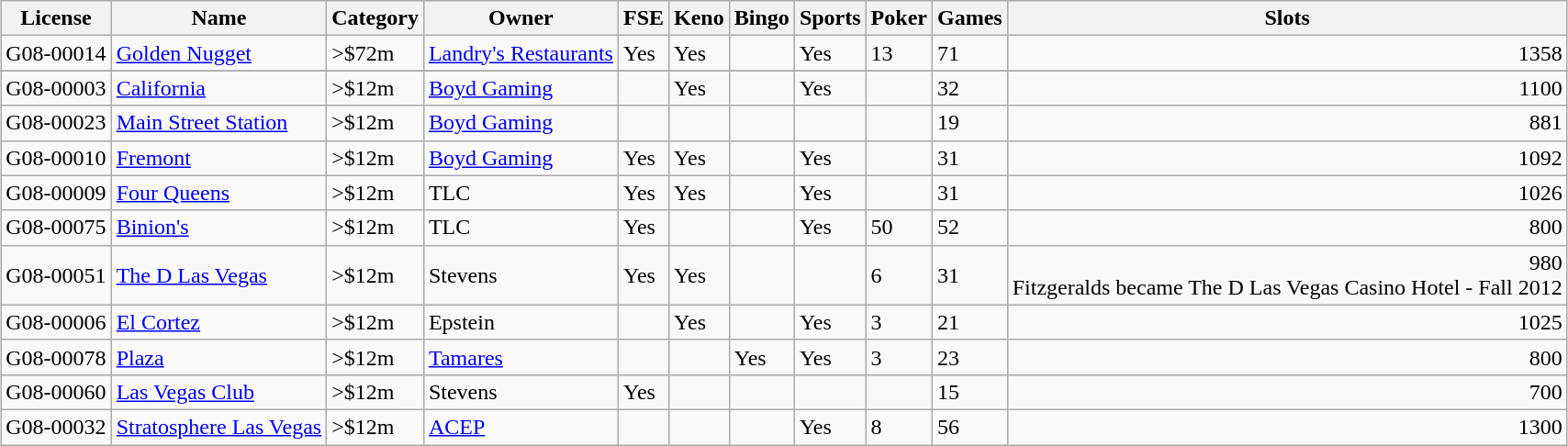<table class="wikitable sortable" border="1" style="margin: 1em auto 1em auto">
<tr>
<th>License</th>
<th>Name</th>
<th>Category</th>
<th>Owner</th>
<th>FSE</th>
<th>Keno</th>
<th>Bingo</th>
<th>Sports</th>
<th>Poker</th>
<th>Games</th>
<th>Slots</th>
</tr>
<tr>
<td>G08-00014</td>
<td><a href='#'>Golden Nugget</a></td>
<td>>$72m</td>
<td><a href='#'>Landry's Restaurants</a></td>
<td>Yes</td>
<td>Yes</td>
<td></td>
<td>Yes</td>
<td>13</td>
<td>71</td>
<td align="right">1358</td>
</tr>
<tr>
</tr>
<tr>
<td>G08-00003</td>
<td><a href='#'>California</a></td>
<td>>$12m</td>
<td><a href='#'>Boyd Gaming</a></td>
<td></td>
<td>Yes</td>
<td></td>
<td>Yes</td>
<td></td>
<td>32</td>
<td align="right">1100</td>
</tr>
<tr>
<td>G08-00023</td>
<td><a href='#'>Main Street Station</a></td>
<td>>$12m</td>
<td><a href='#'>Boyd Gaming</a></td>
<td></td>
<td></td>
<td></td>
<td></td>
<td></td>
<td>19</td>
<td align="right">881</td>
</tr>
<tr>
<td>G08-00010</td>
<td><a href='#'>Fremont</a></td>
<td>>$12m</td>
<td><a href='#'>Boyd Gaming</a></td>
<td>Yes</td>
<td>Yes</td>
<td></td>
<td>Yes</td>
<td></td>
<td>31</td>
<td align="right">1092</td>
</tr>
<tr>
<td>G08-00009</td>
<td><a href='#'>Four Queens</a></td>
<td>>$12m</td>
<td>TLC</td>
<td>Yes</td>
<td>Yes</td>
<td></td>
<td>Yes</td>
<td></td>
<td>31</td>
<td align="right">1026</td>
</tr>
<tr>
<td>G08-00075</td>
<td><a href='#'>Binion's</a></td>
<td>>$12m</td>
<td>TLC</td>
<td>Yes</td>
<td></td>
<td></td>
<td>Yes</td>
<td>50</td>
<td>52</td>
<td align="right">800</td>
</tr>
<tr>
<td>G08-00051</td>
<td><a href='#'>The D Las Vegas</a></td>
<td>>$12m</td>
<td>Stevens</td>
<td>Yes</td>
<td>Yes</td>
<td></td>
<td></td>
<td>6</td>
<td>31</td>
<td align="right">980<br>Fitzgeralds became The D Las Vegas Casino Hotel  - Fall 2012</td>
</tr>
<tr>
<td>G08-00006</td>
<td><a href='#'>El Cortez</a></td>
<td>>$12m</td>
<td>Epstein</td>
<td></td>
<td>Yes</td>
<td></td>
<td>Yes</td>
<td>3</td>
<td>21</td>
<td align="right">1025</td>
</tr>
<tr>
<td>G08-00078</td>
<td><a href='#'>Plaza</a></td>
<td>>$12m</td>
<td><a href='#'>Tamares</a></td>
<td></td>
<td></td>
<td>Yes</td>
<td>Yes</td>
<td>3</td>
<td>23</td>
<td align="right">800</td>
</tr>
<tr>
<td>G08-00060</td>
<td><a href='#'>Las Vegas Club</a></td>
<td>>$12m</td>
<td>Stevens</td>
<td>Yes</td>
<td></td>
<td></td>
<td></td>
<td></td>
<td>15</td>
<td align="right">700</td>
</tr>
<tr>
<td>G08-00032</td>
<td><a href='#'>Stratosphere Las Vegas</a></td>
<td>>$12m</td>
<td><a href='#'>ACEP</a></td>
<td></td>
<td></td>
<td></td>
<td>Yes</td>
<td>8</td>
<td>56</td>
<td align="right">1300</td>
</tr>
</table>
